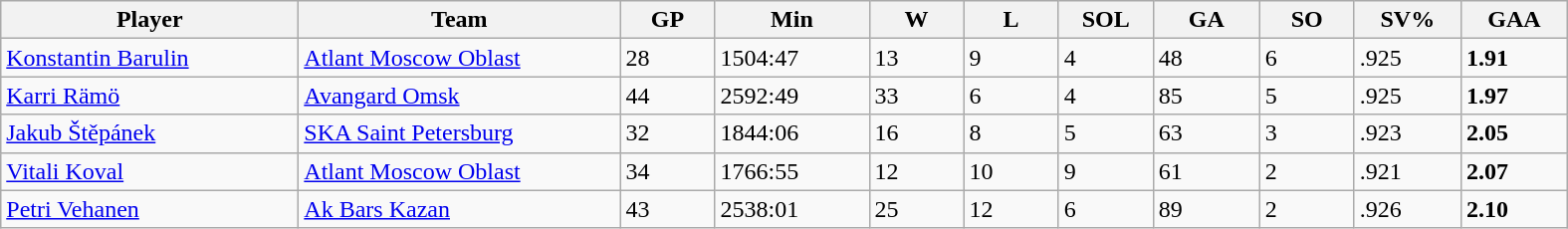<table class="wikitable sortable">
<tr>
<th style="width: 12em;">Player</th>
<th style="width: 13em;">Team</th>
<th style="width: 3.5em;">GP</th>
<th style="width: 6em;">Min</th>
<th style="width: 3.5em;">W</th>
<th style="width: 3.5em;">L</th>
<th style="width: 3.5em;">SOL</th>
<th style="width: 4em;">GA</th>
<th style="width: 3.5em;">SO</th>
<th style="width: 4em;">SV%</th>
<th style="width: 4em;">GAA</th>
</tr>
<tr>
<td> <a href='#'>Konstantin Barulin</a></td>
<td><a href='#'>Atlant Moscow Oblast</a></td>
<td>28</td>
<td>1504:47</td>
<td>13</td>
<td>9</td>
<td>4</td>
<td>48</td>
<td>6</td>
<td>.925</td>
<td><strong>1.91</strong></td>
</tr>
<tr>
<td> <a href='#'>Karri Rämö</a></td>
<td><a href='#'>Avangard Omsk</a></td>
<td>44</td>
<td>2592:49</td>
<td>33</td>
<td>6</td>
<td>4</td>
<td>85</td>
<td>5</td>
<td>.925</td>
<td><strong>1.97</strong></td>
</tr>
<tr>
<td> <a href='#'>Jakub Štěpánek</a></td>
<td><a href='#'>SKA Saint Petersburg</a></td>
<td>32</td>
<td>1844:06</td>
<td>16</td>
<td>8</td>
<td>5</td>
<td>63</td>
<td>3</td>
<td>.923</td>
<td><strong>2.05</strong></td>
</tr>
<tr>
<td> <a href='#'>Vitali Koval</a></td>
<td><a href='#'>Atlant Moscow Oblast</a></td>
<td>34</td>
<td>1766:55</td>
<td>12</td>
<td>10</td>
<td>9</td>
<td>61</td>
<td>2</td>
<td>.921</td>
<td><strong>2.07</strong></td>
</tr>
<tr>
<td> <a href='#'>Petri Vehanen</a></td>
<td><a href='#'>Ak Bars Kazan</a></td>
<td>43</td>
<td>2538:01</td>
<td>25</td>
<td>12</td>
<td>6</td>
<td>89</td>
<td>2</td>
<td>.926</td>
<td><strong>2.10</strong></td>
</tr>
</table>
